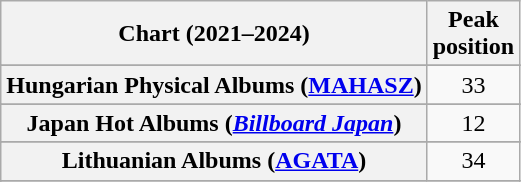<table class="wikitable sortable plainrowheaders" style="text-align:center">
<tr>
<th scope="col">Chart (2021–2024)</th>
<th scope="col">Peak<br>position</th>
</tr>
<tr>
</tr>
<tr>
</tr>
<tr>
</tr>
<tr>
</tr>
<tr>
</tr>
<tr>
</tr>
<tr>
</tr>
<tr>
</tr>
<tr>
</tr>
<tr>
<th scope="row">Hungarian Physical Albums (<a href='#'>MAHASZ</a>)</th>
<td>33</td>
</tr>
<tr>
</tr>
<tr>
</tr>
<tr>
<th scope="row">Japan Hot Albums (<em><a href='#'>Billboard Japan</a></em>)</th>
<td>12</td>
</tr>
<tr>
</tr>
<tr>
<th scope="row">Lithuanian Albums (<a href='#'>AGATA</a>)</th>
<td>34</td>
</tr>
<tr>
</tr>
<tr>
</tr>
<tr>
</tr>
<tr>
</tr>
<tr>
</tr>
<tr>
</tr>
<tr>
</tr>
<tr>
</tr>
</table>
